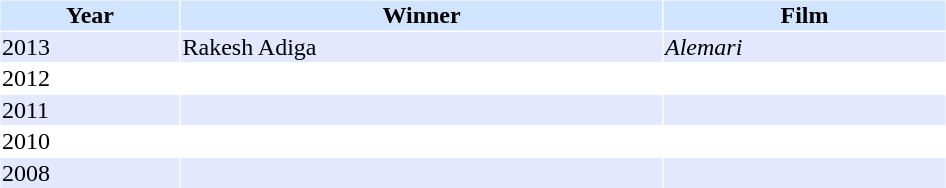<table cellspacing="1" cellpadding="1" border="0" width="50%">
<tr bgcolor="#d1e4fd">
<th>Year</th>
<th>Winner</th>
<th>Film</th>
</tr>
<tr bgcolor="#e4e8ff">
<td>2013</td>
<td>Rakesh Adiga</td>
<td><em>Alemari</em></td>
</tr>
<tr>
<td>2012</td>
<td></td>
<td></td>
</tr>
<tr bgcolor="#e4e8ff">
<td>2011</td>
<td></td>
<td></td>
</tr>
<tr>
<td>2010</td>
<td></td>
<td></td>
</tr>
<tr bgcolor="#e4e8ff">
<td>2008</td>
<td></td>
<td></td>
</tr>
</table>
